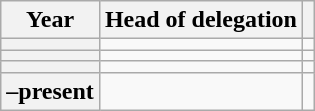<table class="wikitable plainrowheaders" style="text-align:center">
<tr>
<th>Year</th>
<th>Head of delegation</th>
<th></th>
</tr>
<tr>
<th scope="row"></th>
<td></td>
<td></td>
</tr>
<tr>
<th scope="row"></th>
<td></td>
<td></td>
</tr>
<tr>
<th scope="row"></th>
<td></td>
<td></td>
</tr>
<tr>
<th scope="row">–present</th>
<td></td>
<td></td>
</tr>
</table>
